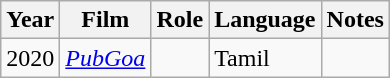<table class="wikitable sortable">
<tr>
<th>Year</th>
<th>Film</th>
<th>Role</th>
<th>Language</th>
<th>Notes</th>
</tr>
<tr>
<td rowspan="1">2020</td>
<td><em><a href='#'>PubGoa</a></em></td>
<td></td>
<td>Tamil</td>
<td></td>
</tr>
</table>
